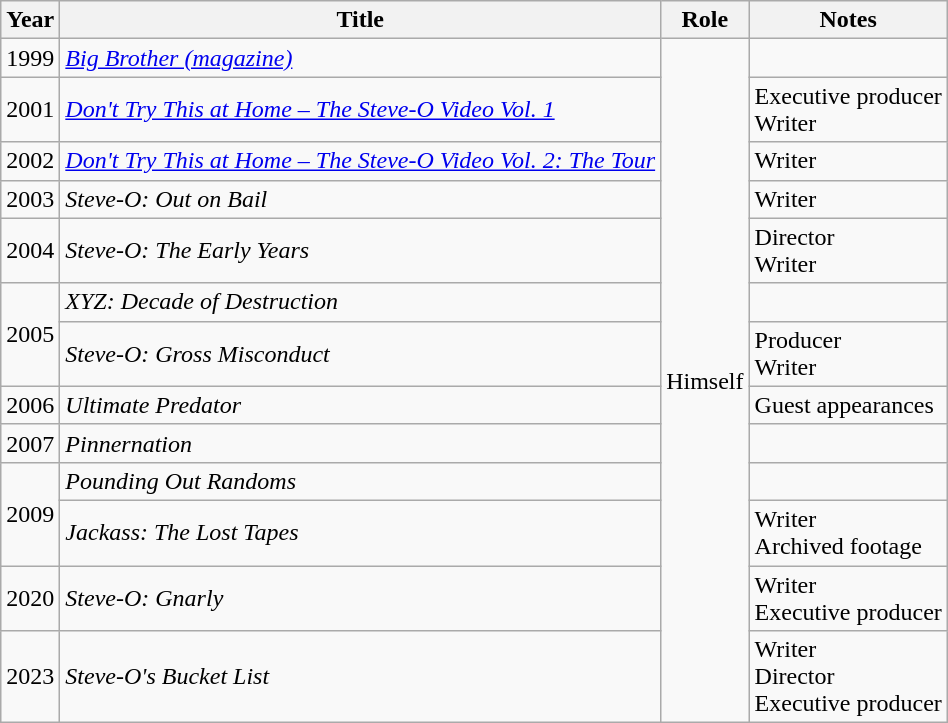<table class="wikitable">
<tr>
<th>Year</th>
<th>Title</th>
<th>Role</th>
<th>Notes</th>
</tr>
<tr>
<td>1999</td>
<td><em><a href='#'>Big Brother (magazine)</a></em></td>
<td rowspan=13>Himself</td>
<td></td>
</tr>
<tr>
<td>2001</td>
<td><em><a href='#'>Don't Try This at Home – The Steve-O Video Vol. 1</a></em></td>
<td>Executive producer<br>Writer</td>
</tr>
<tr>
<td>2002</td>
<td><em><a href='#'>Don't Try This at Home – The Steve-O Video Vol. 2: The Tour</a></em></td>
<td>Writer</td>
</tr>
<tr>
<td>2003</td>
<td><em>Steve-O: Out on Bail</em></td>
<td>Writer</td>
</tr>
<tr>
<td>2004</td>
<td><em>Steve-O: The Early Years</em></td>
<td>Director<br>Writer</td>
</tr>
<tr>
<td rowspan=2>2005</td>
<td><em>XYZ: Decade of Destruction</em></td>
<td></td>
</tr>
<tr>
<td><em>Steve-O: Gross Misconduct</em></td>
<td>Producer<br>Writer</td>
</tr>
<tr>
<td>2006</td>
<td><em>Ultimate Predator</em></td>
<td>Guest appearances</td>
</tr>
<tr>
<td>2007</td>
<td><em>Pinnernation</em></td>
<td></td>
</tr>
<tr>
<td rowspan="2">2009</td>
<td><em>Pounding Out Randoms</em></td>
<td></td>
</tr>
<tr>
<td><em>Jackass: The Lost Tapes</em></td>
<td>Writer<br>Archived footage</td>
</tr>
<tr>
<td>2020</td>
<td><em>Steve-O: Gnarly</em></td>
<td>Writer<br>Executive producer</td>
</tr>
<tr>
<td>2023</td>
<td><em>Steve-O's Bucket List</em></td>
<td>Writer<br>Director<br>Executive producer</td>
</tr>
</table>
